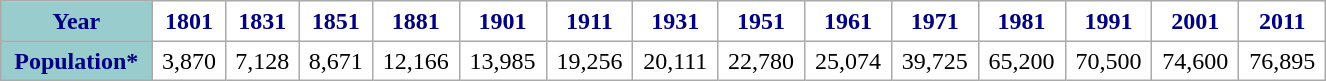<table class="wikitable" style="margin: 1em auto; font-size:100%; width:70%; border:0; text-align:center; line-height:120%;">
<tr>
<th style="background:#9cc; color:navy; height:17px;">Year</th>
<th style="background:#fff; color:navy;">1801</th>
<th style="background:#fff; color:navy;">1831</th>
<th style="background:#fff; color:navy;">1851</th>
<th style="background:#fff; color:navy;">1881</th>
<th style="background:#fff; color:navy;">1901</th>
<th style="background:#fff; color:navy;">1911</th>
<th style="background:#fff; color:navy;">1931</th>
<th style="background:#fff; color:navy;">1951</th>
<th style="background:#fff; color:navy;">1961</th>
<th style="background:#fff; color:navy;">1971</th>
<th style="background:#fff; color:navy;">1981</th>
<th style="background:#fff; color:navy;">1991</th>
<th style="background:#fff; color:navy;">2001</th>
<th style="background:#fff; color:navy;">2011</th>
</tr>
<tr style="text-align:center;">
<th style="background:#9cc; color:navy; height:17px;">Population*<br></th>
<td style="background:#fff; color:black;">3,870</td>
<td style="background:#fff; color:black;">7,128</td>
<td style="background:#fff; color:black;">8,671</td>
<td style="background:#fff; color:black;">12,166</td>
<td style="background:#fff; color:black;">13,985</td>
<td style="background:#fff; color:black;">19,256</td>
<td style="background:#fff; color:black;">20,111</td>
<td style="background:#fff; color:black;">22,780</td>
<td style="background:#fff; color:black;">25,074</td>
<td style="background:#fff; color:black;">39,725</td>
<td style="background:#fff; color:black;">65,200</td>
<td style="background:#fff; color:black;">70,500</td>
<td style="background:#fff; color:black;">74,600</td>
<td style="background:#fff; color:black;">76,895</td>
</tr>
<tr>
</tr>
</table>
